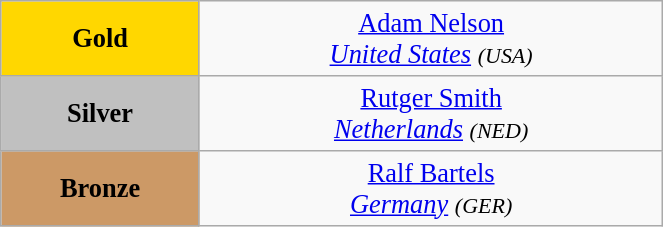<table class="wikitable" style=" text-align:center; font-size:110%;" width="35%">
<tr>
<td bgcolor="gold"><strong>Gold</strong></td>
<td> <a href='#'>Adam Nelson</a><br><em><a href='#'>United States</a> <small>(USA)</small></em></td>
</tr>
<tr>
<td bgcolor="silver"><strong>Silver</strong></td>
<td> <a href='#'>Rutger Smith</a><br><em><a href='#'>Netherlands</a> <small>(NED)</small></em></td>
</tr>
<tr>
<td bgcolor="CC9966"><strong>Bronze</strong></td>
<td> <a href='#'>Ralf Bartels</a><br><em><a href='#'>Germany</a> <small>(GER)</small></em></td>
</tr>
</table>
